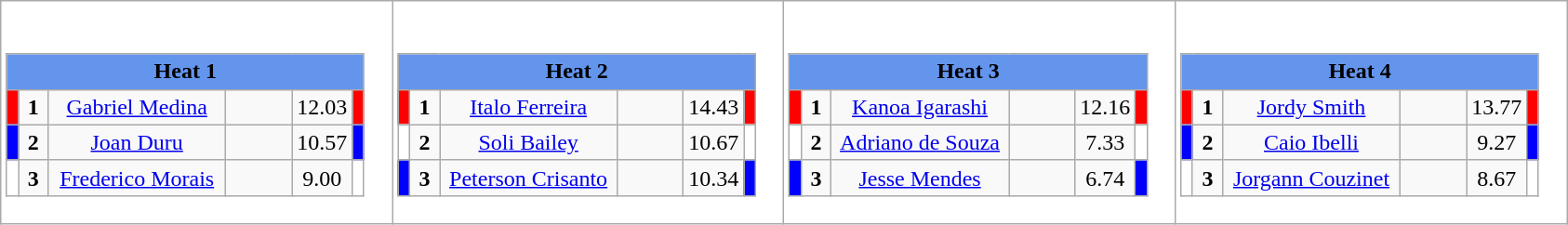<table class="wikitable" style="background:#fff;">
<tr>
<td><div><br><table class="wikitable">
<tr>
<td colspan="6"  style="text-align:center; background:#6495ed;"><strong>Heat 1</strong></td>
</tr>
<tr>
<td style="width:01px; background: #f00;"></td>
<td style="width:14px; text-align:center;"><strong>1</strong></td>
<td style="width:120px; text-align:center;"><a href='#'>Gabriel Medina</a></td>
<td style="width:40px; text-align:center;"></td>
<td style="width:20px; text-align:center;">12.03</td>
<td style="width:01px; background: #f00;"></td>
</tr>
<tr>
<td style="width:01px; background: #00f;"></td>
<td style="width:14px; text-align:center;"><strong>2</strong></td>
<td style="width:120px; text-align:center;"><a href='#'>Joan Duru</a></td>
<td style="width:40px; text-align:center;"></td>
<td style="width:20px; text-align:center;">10.57</td>
<td style="width:01px; background: #00f;"></td>
</tr>
<tr>
<td style="width:01px; background: #fff;"></td>
<td style="width:14px; text-align:center;"><strong>3</strong></td>
<td style="width:120px; text-align:center;"><a href='#'>Frederico Morais</a></td>
<td style="width:40px; text-align:center;"></td>
<td style="width:20px; text-align:center;">9.00</td>
<td style="width:01px; background: #fff;"></td>
</tr>
</table>
</div></td>
<td><div><br><table class="wikitable">
<tr>
<td colspan="6"  style="text-align:center; background:#6495ed;"><strong>Heat 2</strong></td>
</tr>
<tr>
<td style="width:01px; background: #f00;"></td>
<td style="width:14px; text-align:center;"><strong>1</strong></td>
<td style="width:120px; text-align:center;"><a href='#'>Italo Ferreira</a></td>
<td style="width:40px; text-align:center;"></td>
<td style="width:20px; text-align:center;">14.43</td>
<td style="width:01px; background: #f00;"></td>
</tr>
<tr>
<td style="width:01px; background: #fff;"></td>
<td style="width:14px; text-align:center;"><strong>2</strong></td>
<td style="width:120px; text-align:center;"><a href='#'>Soli Bailey</a></td>
<td style="width:40px; text-align:center;"></td>
<td style="width:20px; text-align:center;">10.67</td>
<td style="width:01px; background: #fff;"></td>
</tr>
<tr>
<td style="width:01px; background: #00f;"></td>
<td style="width:14px; text-align:center;"><strong>3</strong></td>
<td style="width:120px; text-align:center;"><a href='#'>Peterson Crisanto</a></td>
<td style="width:40px; text-align:center;"></td>
<td style="width:20px; text-align:center;">10.34</td>
<td style="width:01px; background: #00f;"></td>
</tr>
</table>
</div></td>
<td><div><br><table class="wikitable">
<tr>
<td colspan="6"  style="text-align:center; background:#6495ed;"><strong>Heat 3</strong></td>
</tr>
<tr>
<td style="width:01px; background: #f00;"></td>
<td style="width:14px; text-align:center;"><strong>1</strong></td>
<td style="width:120px; text-align:center;"><a href='#'>Kanoa Igarashi</a></td>
<td style="width:40px; text-align:center;"></td>
<td style="width:20px; text-align:center;">12.16</td>
<td style="width:01px; background: #f00;"></td>
</tr>
<tr>
<td style="width:01px; background: #fff;"></td>
<td style="width:14px; text-align:center;"><strong>2</strong></td>
<td style="width:120px; text-align:center;"><a href='#'>Adriano de Souza</a></td>
<td style="width:40px; text-align:center;"></td>
<td style="width:20px; text-align:center;">7.33</td>
<td style="width:01px; background: #fff;"></td>
</tr>
<tr>
<td style="width:01px; background: #00f;"></td>
<td style="width:14px; text-align:center;"><strong>3</strong></td>
<td style="width:120px; text-align:center;"><a href='#'>Jesse Mendes</a></td>
<td style="width:40px; text-align:center;"></td>
<td style="width:20px; text-align:center;">6.74</td>
<td style="width:01px; background: #00f;"></td>
</tr>
</table>
</div></td>
<td><div><br><table class="wikitable">
<tr>
<td colspan="6"  style="text-align:center; background:#6495ed;"><strong>Heat 4</strong></td>
</tr>
<tr>
<td style="width:01px; background: #f00;"></td>
<td style="width:14px; text-align:center;"><strong>1</strong></td>
<td style="width:120px; text-align:center;"><a href='#'>Jordy Smith</a></td>
<td style="width:40px; text-align:center;"></td>
<td style="width:20px; text-align:center;">13.77</td>
<td style="width:01px; background: #f00;"></td>
</tr>
<tr>
<td style="width:01px; background: #00f;"></td>
<td style="width:14px; text-align:center;"><strong>2</strong></td>
<td style="width:120px; text-align:center;"><a href='#'>Caio Ibelli</a></td>
<td style="width:40px; text-align:center;"></td>
<td style="width:20px; text-align:center;">9.27</td>
<td style="width:01px; background: #00f;"></td>
</tr>
<tr>
<td style="width:01px; background: #fff;"></td>
<td style="width:14px; text-align:center;"><strong>3</strong></td>
<td style="width:120px; text-align:center;"><a href='#'>Jorgann Couzinet</a></td>
<td style="width:40px; text-align:center;"></td>
<td style="width:20px; text-align:center;">8.67</td>
<td style="width:01px; background: #fff;"></td>
</tr>
</table>
</div></td>
</tr>
</table>
